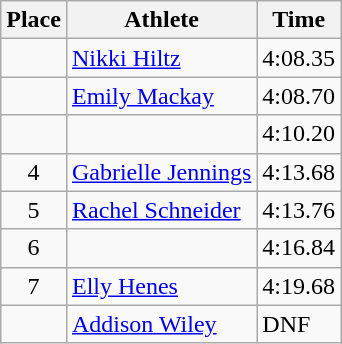<table class="wikitable">
<tr>
<th>Place</th>
<th>Athlete</th>
<th>Time</th>
</tr>
<tr>
<td align=center></td>
<td><a href='#'>Nikki Hiltz</a></td>
<td>4:08.35</td>
</tr>
<tr>
<td align=center></td>
<td><a href='#'>Emily Mackay</a></td>
<td>4:08.70</td>
</tr>
<tr>
<td align=center></td>
<td></td>
<td>4:10.20</td>
</tr>
<tr>
<td align=center>4</td>
<td><a href='#'>Gabrielle Jennings</a></td>
<td>4:13.68</td>
</tr>
<tr>
<td align=center>5</td>
<td><a href='#'>Rachel Schneider</a></td>
<td>4:13.76</td>
</tr>
<tr>
<td align=center>6</td>
<td></td>
<td>4:16.84</td>
</tr>
<tr>
<td align=center>7</td>
<td><a href='#'>Elly Henes</a></td>
<td>4:19.68</td>
</tr>
<tr>
<td align=center></td>
<td><a href='#'>Addison Wiley</a></td>
<td>DNF</td>
</tr>
</table>
